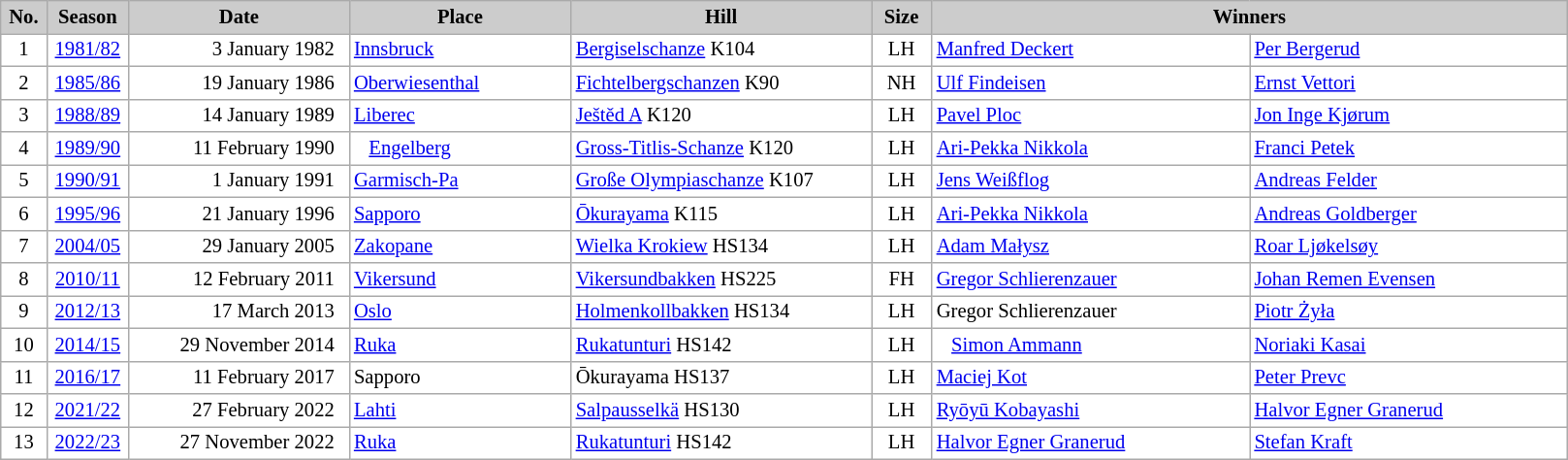<table class="wikitable plainrowheaders" style="background:#fff; font-size:86%; line-height:16px; border:grey solid 1px; border-collapse:collapse;">
<tr style="background:#ccc; text-align:center;">
<th style="background:#ccc;" width="25">No.</th>
<th style="background:#ccc;" width="50">Season</th>
<th style="background:#ccc;" width="145">Date</th>
<th style="background:#ccc;" width="146">Place</th>
<th style="background:#ccc;" width="200">Hill</th>
<th style="background:#ccc;" width="35">Size</th>
<th style="background:#ccc;" colspan=2 width="424">Winners</th>
</tr>
<tr>
<td align=center>1</td>
<td align=center><a href='#'>1981/82</a></td>
<td align=right>3 January 1982  </td>
<td> <a href='#'>Innsbruck</a></td>
<td><a href='#'>Bergiselschanze</a> K104</td>
<td align=center>LH</td>
<td width="212"> <a href='#'>Manfred Deckert</a></td>
<td width="212"> <a href='#'>Per Bergerud</a></td>
</tr>
<tr>
<td align=center>2</td>
<td align=center><a href='#'>1985/86</a></td>
<td align=right>19 January 1986  </td>
<td> <a href='#'>Oberwiesenthal</a></td>
<td><a href='#'>Fichtelbergschanzen</a> K90</td>
<td align=center>NH</td>
<td> <a href='#'>Ulf Findeisen</a></td>
<td> <a href='#'>Ernst Vettori</a></td>
</tr>
<tr>
<td align=center>3</td>
<td align=center><a href='#'>1988/89</a></td>
<td align=right>14 January 1989  </td>
<td> <a href='#'>Liberec</a></td>
<td><a href='#'>Ještěd A</a> K120</td>
<td align=center>LH</td>
<td> <a href='#'>Pavel Ploc</a></td>
<td> <a href='#'>Jon Inge Kjørum</a></td>
</tr>
<tr>
<td align=center>4</td>
<td align=center><a href='#'>1989/90</a></td>
<td align=right>11 February 1990  </td>
<td>   <a href='#'>Engelberg</a></td>
<td><a href='#'>Gross-Titlis-Schanze</a> K120</td>
<td align=center>LH</td>
<td> <a href='#'>Ari-Pekka Nikkola</a></td>
<td> <a href='#'>Franci Petek</a></td>
</tr>
<tr>
<td align=center>5</td>
<td align=center><a href='#'>1990/91</a></td>
<td align=right>1 January 1991  </td>
<td> <a href='#'>Garmisch-Pa</a></td>
<td><a href='#'>Große Olympiaschanze</a> K107</td>
<td align=center>LH</td>
<td> <a href='#'>Jens Weißflog</a></td>
<td> <a href='#'>Andreas Felder</a></td>
</tr>
<tr>
<td align=center>6</td>
<td align=center><a href='#'>1995/96</a></td>
<td align=right>21 January 1996  </td>
<td> <a href='#'>Sapporo</a></td>
<td><a href='#'>Ōkurayama</a> K115</td>
<td align=center>LH</td>
<td> <a href='#'>Ari-Pekka Nikkola</a></td>
<td> <a href='#'>Andreas Goldberger</a></td>
</tr>
<tr>
<td align=center>7</td>
<td align=center><a href='#'>2004/05</a></td>
<td align=right>29 January 2005  </td>
<td> <a href='#'>Zakopane</a></td>
<td><a href='#'>Wielka Krokiew</a> HS134</td>
<td align=center>LH</td>
<td> <a href='#'>Adam Małysz</a></td>
<td> <a href='#'>Roar Ljøkelsøy</a></td>
</tr>
<tr>
<td align=center>8</td>
<td align=center><a href='#'>2010/11</a></td>
<td align=right>12 February 2011  </td>
<td> <a href='#'>Vikersund</a></td>
<td><a href='#'>Vikersundbakken</a> HS225</td>
<td align=center>FH</td>
<td> <a href='#'>Gregor Schlierenzauer</a></td>
<td width="180"> <a href='#'>Johan Remen Evensen</a></td>
</tr>
<tr>
<td align=center>9</td>
<td align=center><a href='#'>2012/13</a></td>
<td align=right>17 March 2013  </td>
<td> <a href='#'>Oslo</a></td>
<td><a href='#'>Holmenkollbakken</a> HS134</td>
<td align=center>LH</td>
<td> Gregor Schlierenzauer</td>
<td> <a href='#'>Piotr Żyła</a></td>
</tr>
<tr>
<td align=center>10</td>
<td align=center><a href='#'>2014/15</a></td>
<td align=right>29 November 2014  </td>
<td> <a href='#'>Ruka</a></td>
<td><a href='#'>Rukatunturi</a> HS142</td>
<td align=center>LH</td>
<td>   <a href='#'>Simon Ammann</a></td>
<td> <a href='#'>Noriaki Kasai</a></td>
</tr>
<tr>
<td align=center>11</td>
<td align=center><a href='#'>2016/17</a></td>
<td align=right>11 February 2017  </td>
<td> Sapporo</td>
<td>Ōkurayama HS137</td>
<td align=center>LH</td>
<td> <a href='#'>Maciej Kot</a></td>
<td> <a href='#'>Peter Prevc</a></td>
</tr>
<tr>
<td align=center>12</td>
<td align=center><a href='#'>2021/22</a></td>
<td align=right>27 February 2022  </td>
<td> <a href='#'>Lahti</a></td>
<td><a href='#'>Salpausselkä</a> HS130</td>
<td align=center>LH</td>
<td> <a href='#'>Ryōyū Kobayashi</a></td>
<td> <a href='#'>Halvor Egner Granerud</a></td>
</tr>
<tr>
<td align=center>13</td>
<td align=center><a href='#'>2022/23</a></td>
<td align=right>27 November 2022  </td>
<td> <a href='#'>Ruka</a></td>
<td><a href='#'>Rukatunturi</a> HS142</td>
<td align=center>LH</td>
<td> <a href='#'>Halvor Egner Granerud</a></td>
<td> <a href='#'>Stefan Kraft</a></td>
</tr>
</table>
